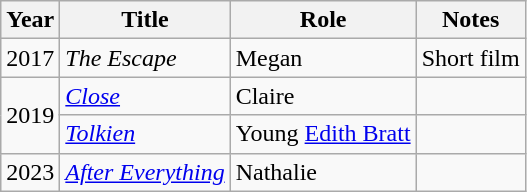<table class="wikitable sortable">
<tr>
<th>Year</th>
<th>Title</th>
<th>Role</th>
<th class="unsortable">Notes</th>
</tr>
<tr>
<td>2017</td>
<td><em>The Escape</em></td>
<td>Megan</td>
<td>Short film</td>
</tr>
<tr>
<td rowspan="2">2019</td>
<td><em><a href='#'>Close</a></em></td>
<td>Claire</td>
<td></td>
</tr>
<tr>
<td><em><a href='#'>Tolkien</a></em></td>
<td>Young <a href='#'>Edith Bratt</a></td>
<td></td>
</tr>
<tr>
<td>2023</td>
<td><em><a href='#'>After Everything</a></em></td>
<td>Nathalie</td>
<td></td>
</tr>
</table>
